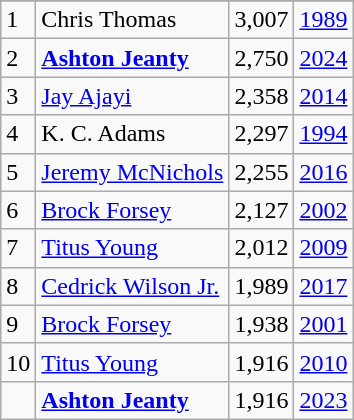<table class="wikitable">
<tr>
</tr>
<tr>
<td>1</td>
<td>Chris Thomas</td>
<td><abbr>3,007</abbr></td>
<td><a href='#'>1989</a></td>
</tr>
<tr>
<td>2</td>
<td><strong><a href='#'>Ashton Jeanty</a></strong></td>
<td><abbr>2,750</abbr></td>
<td><a href='#'>2024</a></td>
</tr>
<tr>
<td>3</td>
<td><a href='#'>Jay Ajayi</a></td>
<td><abbr>2,358</abbr></td>
<td><a href='#'>2014</a></td>
</tr>
<tr>
<td>4</td>
<td>K. C. Adams</td>
<td><abbr>2,297</abbr></td>
<td><a href='#'>1994</a></td>
</tr>
<tr>
<td>5</td>
<td><a href='#'>Jeremy McNichols</a></td>
<td><abbr>2,255</abbr></td>
<td><a href='#'>2016</a></td>
</tr>
<tr>
<td>6</td>
<td><a href='#'>Brock Forsey</a></td>
<td><abbr>2,127</abbr></td>
<td><a href='#'>2002</a></td>
</tr>
<tr>
<td>7</td>
<td><a href='#'>Titus Young</a></td>
<td><abbr>2,012</abbr></td>
<td><a href='#'>2009</a></td>
</tr>
<tr>
<td>8</td>
<td><a href='#'>Cedrick Wilson Jr.</a></td>
<td><abbr>1,989</abbr></td>
<td><a href='#'>2017</a></td>
</tr>
<tr>
<td>9</td>
<td><a href='#'>Brock Forsey</a></td>
<td><abbr>1,938</abbr></td>
<td><a href='#'>2001</a></td>
</tr>
<tr>
<td>10</td>
<td><a href='#'>Titus Young</a></td>
<td><abbr>1,916</abbr></td>
<td><a href='#'>2010</a></td>
</tr>
<tr>
<td></td>
<td><strong><a href='#'>Ashton Jeanty</a></strong></td>
<td><abbr>1,916</abbr></td>
<td><a href='#'>2023</a></td>
</tr>
</table>
